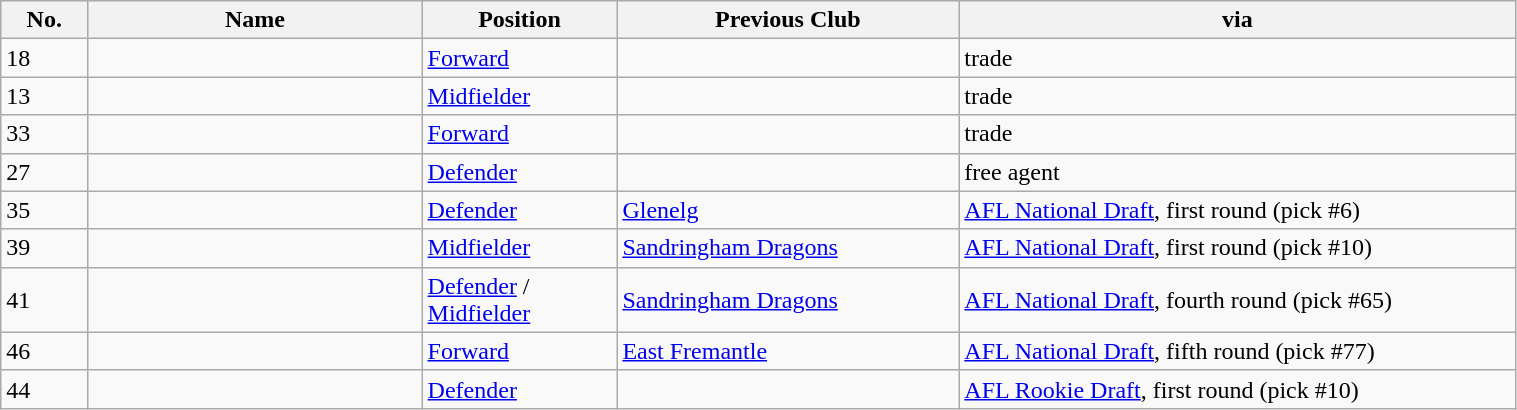<table class="wikitable sortable" style="width:80%;">
<tr style="background:#efefef;">
<th width=1%>No.</th>
<th width=6%>Name</th>
<th width=2%>Position</th>
<th width=5%>Previous Club</th>
<th width=10%>via</th>
</tr>
<tr>
<td align=left>18</td>
<td></td>
<td><a href='#'>Forward</a></td>
<td></td>
<td>trade</td>
</tr>
<tr>
<td align=left>13</td>
<td></td>
<td><a href='#'>Midfielder</a></td>
<td></td>
<td>trade</td>
</tr>
<tr>
<td align=left>33</td>
<td></td>
<td><a href='#'>Forward</a></td>
<td></td>
<td>trade</td>
</tr>
<tr>
<td align=left>27</td>
<td></td>
<td><a href='#'>Defender</a></td>
<td></td>
<td>free agent</td>
</tr>
<tr>
<td align=left>35</td>
<td></td>
<td><a href='#'>Defender</a></td>
<td><a href='#'>Glenelg</a></td>
<td><a href='#'>AFL National Draft</a>, first round (pick #6)</td>
</tr>
<tr>
<td align=left>39</td>
<td></td>
<td><a href='#'>Midfielder</a></td>
<td><a href='#'>Sandringham Dragons</a></td>
<td><a href='#'>AFL National Draft</a>, first round (pick #10)</td>
</tr>
<tr>
<td align=left>41</td>
<td></td>
<td><a href='#'>Defender</a> / <a href='#'>Midfielder</a></td>
<td><a href='#'>Sandringham Dragons</a></td>
<td><a href='#'>AFL National Draft</a>, fourth round (pick #65)</td>
</tr>
<tr>
<td align=left>46</td>
<td></td>
<td><a href='#'>Forward</a></td>
<td><a href='#'>East Fremantle</a></td>
<td><a href='#'>AFL National Draft</a>, fifth round (pick #77)</td>
</tr>
<tr>
<td align=left>44</td>
<td></td>
<td><a href='#'>Defender</a></td>
<td></td>
<td><a href='#'>AFL Rookie Draft</a>, first round (pick #10)</td>
</tr>
</table>
